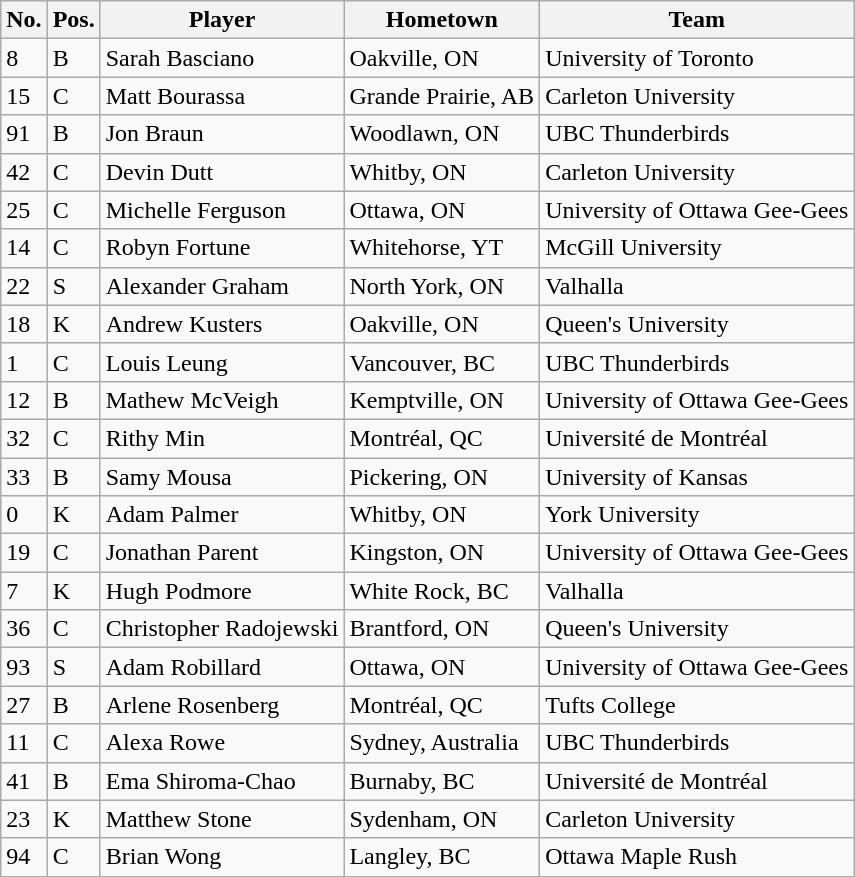<table class="wikitable sortable">
<tr>
<th>No.</th>
<th>Pos.</th>
<th>Player</th>
<th>Hometown</th>
<th>Team</th>
</tr>
<tr>
<td>8</td>
<td>B</td>
<td>Sarah Basciano</td>
<td>Oakville, ON</td>
<td>University of Toronto</td>
</tr>
<tr>
<td>15</td>
<td>C</td>
<td>Matt Bourassa</td>
<td>Grande Prairie, AB</td>
<td>Carleton University</td>
</tr>
<tr>
<td>91</td>
<td>B</td>
<td>Jon Braun</td>
<td>Woodlawn, ON</td>
<td>UBC Thunderbirds</td>
</tr>
<tr>
<td>42</td>
<td>C</td>
<td>Devin Dutt</td>
<td>Whitby, ON</td>
<td>Carleton University</td>
</tr>
<tr>
<td>25</td>
<td>C</td>
<td>Michelle Ferguson</td>
<td>Ottawa, ON</td>
<td>University of Ottawa Gee-Gees</td>
</tr>
<tr>
<td>14</td>
<td>C</td>
<td>Robyn Fortune</td>
<td>Whitehorse, YT</td>
<td>McGill University</td>
</tr>
<tr>
<td>22</td>
<td>S</td>
<td>Alexander Graham</td>
<td>North York, ON</td>
<td>Valhalla</td>
</tr>
<tr>
<td>18</td>
<td>K</td>
<td>Andrew Kusters</td>
<td>Oakville, ON</td>
<td>Queen's University</td>
</tr>
<tr>
<td>1</td>
<td>C</td>
<td>Louis Leung</td>
<td>Vancouver, BC</td>
<td>UBC Thunderbirds</td>
</tr>
<tr>
<td>12</td>
<td>B</td>
<td>Mathew McVeigh</td>
<td>Kemptville, ON</td>
<td>University of Ottawa Gee-Gees</td>
</tr>
<tr>
<td>32</td>
<td>C</td>
<td>Rithy Min</td>
<td>Montréal, QC</td>
<td>Université de Montréal</td>
</tr>
<tr>
<td>33</td>
<td>B</td>
<td>Samy Mousa</td>
<td>Pickering, ON</td>
<td>University of Kansas</td>
</tr>
<tr>
<td>0</td>
<td>K</td>
<td>Adam Palmer</td>
<td>Whitby, ON</td>
<td>York University</td>
</tr>
<tr>
<td>19</td>
<td>C</td>
<td>Jonathan Parent</td>
<td>Kingston, ON</td>
<td>University of Ottawa Gee-Gees</td>
</tr>
<tr>
<td>7</td>
<td>K</td>
<td>Hugh Podmore</td>
<td>White Rock, BC</td>
<td>Valhalla</td>
</tr>
<tr>
<td>36</td>
<td>C</td>
<td>Christopher Radojewski</td>
<td>Brantford, ON</td>
<td>Queen's University</td>
</tr>
<tr>
<td>93</td>
<td>S</td>
<td>Adam Robillard</td>
<td>Ottawa, ON</td>
<td>University of Ottawa Gee-Gees</td>
</tr>
<tr>
<td>27</td>
<td>B</td>
<td>Arlene Rosenberg</td>
<td>Montréal, QC</td>
<td>Tufts College</td>
</tr>
<tr>
<td>11</td>
<td>C</td>
<td>Alexa Rowe</td>
<td>Sydney, Australia</td>
<td>UBC Thunderbirds</td>
</tr>
<tr>
<td>41</td>
<td>B</td>
<td>Ema Shiroma-Chao</td>
<td>Burnaby, BC</td>
<td>Université de Montréal</td>
</tr>
<tr>
<td>23</td>
<td>K</td>
<td>Matthew Stone</td>
<td>Sydenham, ON</td>
<td>Carleton University</td>
</tr>
<tr>
<td>94</td>
<td>C</td>
<td>Brian Wong</td>
<td>Langley, BC</td>
<td>Ottawa Maple Rush</td>
</tr>
</table>
